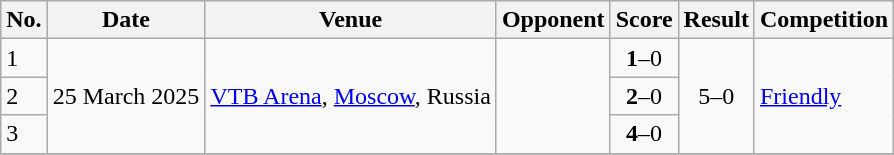<table class="wikitable">
<tr>
<th>No.</th>
<th>Date</th>
<th>Venue</th>
<th>Opponent</th>
<th>Score</th>
<th>Result</th>
<th>Competition</th>
</tr>
<tr>
<td>1</td>
<td rowspan=3>25 March 2025</td>
<td rowspan=3><a href='#'>VTB Arena</a>, <a href='#'>Moscow</a>, Russia</td>
<td rowspan=3></td>
<td align=center><strong>1</strong>–0</td>
<td rowspan=3 align=center>5–0</td>
<td rowspan=3><a href='#'>Friendly</a></td>
</tr>
<tr>
<td>2</td>
<td align=center><strong>2</strong>–0</td>
</tr>
<tr>
<td>3</td>
<td align=center><strong>4</strong>–0</td>
</tr>
<tr>
</tr>
</table>
